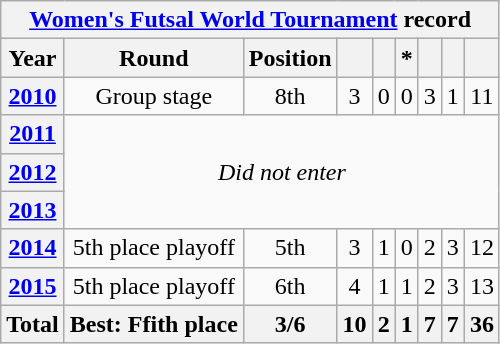<table class="wikitable" style="text-align: center;">
<tr>
<th colspan="9"><a href='#'>Women's Futsal World Tournament</a> record</th>
</tr>
<tr>
<th>Year</th>
<th>Round</th>
<th>Position</th>
<th></th>
<th></th>
<th>*</th>
<th></th>
<th></th>
<th></th>
</tr>
<tr>
<th> <a href='#'>2010</a></th>
<td>Group stage</td>
<td>8th</td>
<td>3</td>
<td>0</td>
<td>0</td>
<td>3</td>
<td>1</td>
<td>11</td>
</tr>
<tr>
<th> <a href='#'>2011</a></th>
<td colspan="8" rowspan=3><em>Did not enter</em></td>
</tr>
<tr>
<th> <a href='#'>2012</a></th>
</tr>
<tr>
<th> <a href='#'>2013</a></th>
</tr>
<tr>
<th> <a href='#'>2014</a></th>
<td>5th place playoff</td>
<td>5th</td>
<td>3</td>
<td>1</td>
<td>0</td>
<td>2</td>
<td>3</td>
<td>12</td>
</tr>
<tr>
<th> <a href='#'>2015</a></th>
<td>5th place playoff</td>
<td>6th</td>
<td>4</td>
<td>1</td>
<td>1</td>
<td>2</td>
<td>3</td>
<td>13</td>
</tr>
<tr>
<th>Total</th>
<th>Best: Ffith place</th>
<th>3/6</th>
<th>10</th>
<th>2</th>
<th>1</th>
<th>7</th>
<th>7</th>
<th>36</th>
</tr>
</table>
